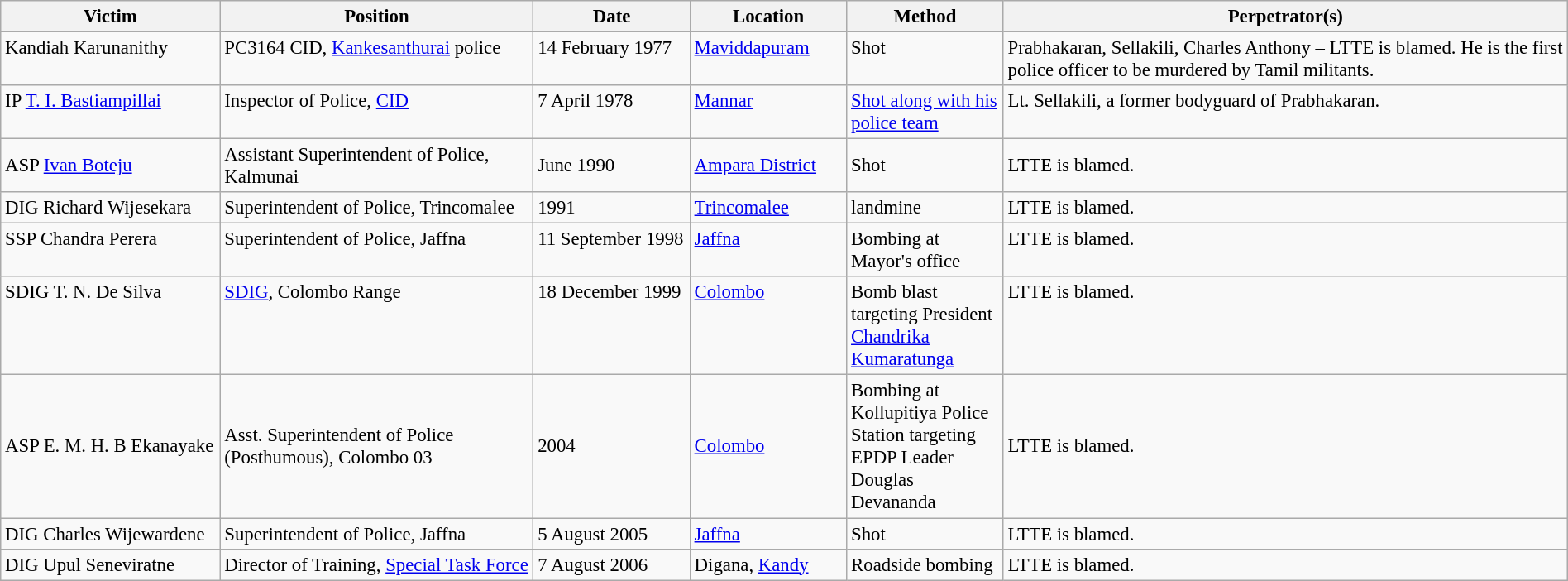<table class="wikitable" style="font-size:95%;width:100%;valign=top">
<tr>
<th width="14%">Victim</th>
<th width="20%">Position</th>
<th width="10%">Date</th>
<th width="10%">Location</th>
<th width="10%">Method</th>
<th width="36%">Perpetrator(s)</th>
</tr>
<tr valign="top">
<td>Kandiah Karunanithy</td>
<td>PC3164 CID, <a href='#'>Kankesanthurai</a> police</td>
<td>14 February 1977</td>
<td><a href='#'>Maviddapuram</a></td>
<td>Shot</td>
<td>Prabhakaran, Sellakili, Charles Anthony – LTTE is blamed. He is the first police officer to be murdered by Tamil militants.</td>
</tr>
<tr valign=top>
<td>IP <a href='#'>T. I. Bastiampillai</a></td>
<td>Inspector of Police, <a href='#'>CID</a></td>
<td>7 April 1978</td>
<td><a href='#'>Mannar</a></td>
<td><a href='#'>Shot along with his police team</a></td>
<td>Lt. Sellakili, a former bodyguard of Prabhakaran.</td>
</tr>
<tr>
<td>ASP <a href='#'>Ivan Boteju</a></td>
<td>Assistant Superintendent of Police, Kalmunai</td>
<td>June 1990</td>
<td><a href='#'>Ampara District</a></td>
<td>Shot</td>
<td>LTTE is blamed.</td>
</tr>
<tr>
<td>DIG Richard Wijesekara</td>
<td>Superintendent of Police, Trincomalee</td>
<td>1991</td>
<td><a href='#'>Trincomalee</a></td>
<td>landmine</td>
<td>LTTE is blamed.</td>
</tr>
<tr valign="top">
<td>SSP Chandra Perera</td>
<td>Superintendent of Police, Jaffna</td>
<td>11 September 1998</td>
<td><a href='#'>Jaffna</a></td>
<td>Bombing at Mayor's office</td>
<td>LTTE is blamed.</td>
</tr>
<tr valign=top>
<td>SDIG T. N. De Silva</td>
<td><a href='#'>SDIG</a>, Colombo Range</td>
<td>18 December 1999</td>
<td><a href='#'>Colombo</a></td>
<td>Bomb blast targeting President <a href='#'>Chandrika Kumaratunga</a></td>
<td>LTTE is blamed.</td>
</tr>
<tr>
<td>ASP E. M. H. B Ekanayake</td>
<td>Asst. Superintendent of Police (Posthumous), Colombo 03</td>
<td>2004</td>
<td><a href='#'>Colombo</a></td>
<td>Bombing at Kollupitiya Police Station targeting EPDP Leader Douglas Devananda</td>
<td>LTTE is blamed.</td>
</tr>
<tr>
<td>DIG Charles Wijewardene</td>
<td>Superintendent of Police, Jaffna</td>
<td>5 August 2005</td>
<td><a href='#'>Jaffna</a></td>
<td>Shot</td>
<td>LTTE is blamed.</td>
</tr>
<tr>
<td>DIG Upul Seneviratne</td>
<td>Director of Training, <a href='#'>Special Task Force</a></td>
<td>7 August 2006</td>
<td>Digana, <a href='#'>Kandy</a></td>
<td>Roadside bombing</td>
<td>LTTE is blamed.</td>
</tr>
</table>
